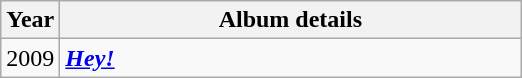<table class="wikitable">
<tr>
<th>Year</th>
<th style="width:300px;">Album details</th>
</tr>
<tr>
<td>2009</td>
<td align=left><strong><em><a href='#'>Hey!</a></em></strong></td>
</tr>
</table>
